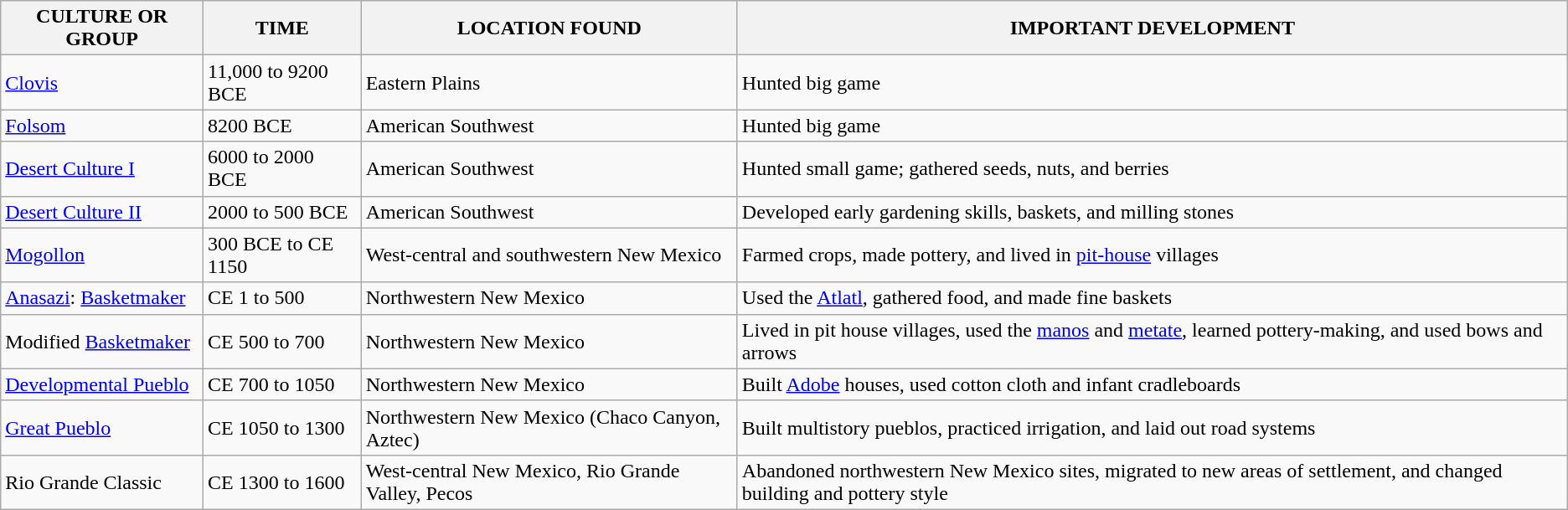<table class="wikitable">
<tr>
<th>CULTURE OR GROUP</th>
<th>TIME</th>
<th>LOCATION FOUND</th>
<th>IMPORTANT DEVELOPMENT</th>
</tr>
<tr>
<td><a href='#'>Clovis</a></td>
<td>11,000 to 9200 BCE</td>
<td>Eastern Plains</td>
<td>Hunted big game</td>
</tr>
<tr>
<td><a href='#'>Folsom</a></td>
<td>8200 BCE</td>
<td>American Southwest</td>
<td>Hunted big game</td>
</tr>
<tr>
<td><a href='#'>Desert Culture I</a></td>
<td>6000 to 2000 BCE</td>
<td>American Southwest</td>
<td>Hunted small game; gathered seeds, nuts, and berries</td>
</tr>
<tr>
<td><a href='#'>Desert Culture II</a></td>
<td>2000 to 500 BCE</td>
<td>American Southwest</td>
<td>Developed early gardening skills, baskets, and milling stones</td>
</tr>
<tr>
<td><a href='#'>Mogollon</a></td>
<td>300 BCE to CE 1150</td>
<td>West-central and southwestern New Mexico</td>
<td>Farmed crops, made pottery, and lived in <a href='#'>pit-house</a> villages</td>
</tr>
<tr>
<td><a href='#'>Anasazi</a>: <a href='#'>Basketmaker</a></td>
<td>CE 1 to 500</td>
<td>Northwestern New Mexico</td>
<td>Used the <a href='#'>Atlatl</a>, gathered food, and made fine baskets</td>
</tr>
<tr>
<td>Modified <a href='#'>Basketmaker</a></td>
<td>CE 500 to 700</td>
<td>Northwestern New Mexico</td>
<td>Lived in pit house villages, used the <a href='#'>manos</a> and <a href='#'>metate</a>, learned pottery-making, and used bows and arrows</td>
</tr>
<tr>
<td><a href='#'>Developmental Pueblo</a></td>
<td>CE 700 to 1050</td>
<td>Northwestern New Mexico</td>
<td>Built <a href='#'>Adobe</a> houses, used cotton cloth and infant cradleboards</td>
</tr>
<tr>
<td><a href='#'>Great Pueblo</a></td>
<td>CE 1050 to 1300</td>
<td>Northwestern New Mexico (Chaco Canyon, Aztec)</td>
<td>Built multistory pueblos, practiced irrigation, and laid out road systems</td>
</tr>
<tr>
<td>Rio Grande Classic</td>
<td>CE 1300 to 1600</td>
<td>West-central New Mexico, Rio Grande Valley, Pecos</td>
<td>Abandoned northwestern New Mexico sites, migrated to new areas of settlement, and changed building and pottery style</td>
</tr>
</table>
